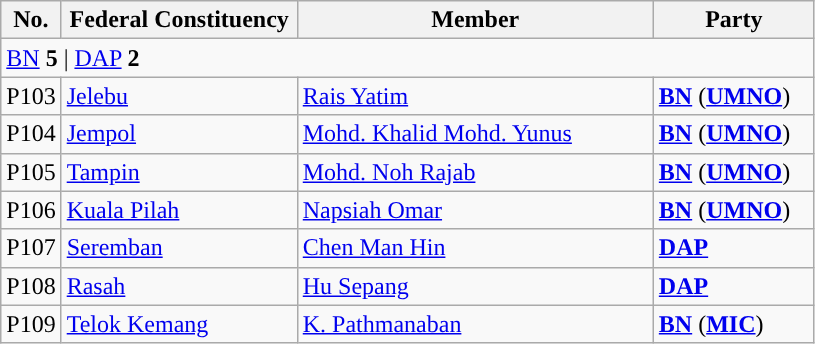<table class="wikitable sortable">
<tr>
<th style="width:30px;">No.</th>
<th style="width:150px;">Federal Constituency</th>
<th style="width:230px;">Member</th>
<th style="width:100px;">Party</th>
</tr>
<tr>
<td colspan="4"><a href='#'>BN</a> <strong>5</strong> | <a href='#'>DAP</a> <strong>2</strong></td>
</tr>
<tr>
<td>P103</td>
<td><a href='#'>Jelebu</a></td>
<td><a href='#'>Rais Yatim</a></td>
<td><strong><a href='#'>BN</a></strong> (<strong><a href='#'>UMNO</a></strong>)</td>
</tr>
<tr>
<td>P104</td>
<td><a href='#'>Jempol</a></td>
<td><a href='#'>Mohd. Khalid Mohd. Yunus</a></td>
<td><strong><a href='#'>BN</a></strong> (<strong><a href='#'>UMNO</a></strong>)</td>
</tr>
<tr>
<td>P105</td>
<td><a href='#'>Tampin</a></td>
<td><a href='#'>Mohd. Noh Rajab</a></td>
<td><strong><a href='#'>BN</a></strong> (<strong><a href='#'>UMNO</a></strong>)</td>
</tr>
<tr>
<td>P106</td>
<td><a href='#'>Kuala Pilah</a></td>
<td><a href='#'>Napsiah Omar</a></td>
<td><strong><a href='#'>BN</a></strong> (<strong><a href='#'>UMNO</a></strong>)</td>
</tr>
<tr>
<td>P107</td>
<td><a href='#'>Seremban</a></td>
<td><a href='#'>Chen Man Hin</a></td>
<td><strong><a href='#'>DAP</a></strong></td>
</tr>
<tr>
<td>P108</td>
<td><a href='#'>Rasah</a></td>
<td><a href='#'>Hu Sepang</a></td>
<td><strong><a href='#'>DAP</a></strong></td>
</tr>
<tr>
<td>P109</td>
<td><a href='#'>Telok Kemang</a></td>
<td><a href='#'>K. Pathmanaban</a></td>
<td><strong><a href='#'>BN</a></strong> (<strong><a href='#'>MIC</a></strong>)</td>
</tr>
</table>
